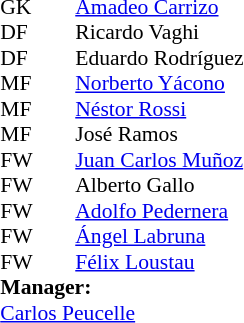<table style="font-size:90%; margin:0.2em auto;" cellspacing="0" cellpadding="0">
<tr>
<th width="25"></th>
<th width="25"></th>
</tr>
<tr>
<td>GK</td>
<td></td>
<td> <a href='#'>Amadeo Carrizo</a></td>
</tr>
<tr>
<td>DF</td>
<td></td>
<td> Ricardo Vaghi</td>
</tr>
<tr>
<td>DF</td>
<td></td>
<td> Eduardo Rodríguez</td>
</tr>
<tr>
<td>MF</td>
<td></td>
<td> <a href='#'>Norberto Yácono</a></td>
</tr>
<tr>
<td>MF</td>
<td></td>
<td> <a href='#'>Néstor Rossi</a></td>
</tr>
<tr>
<td>MF</td>
<td></td>
<td> José Ramos</td>
</tr>
<tr>
<td>FW</td>
<td></td>
<td> <a href='#'>Juan Carlos Muñoz</a></td>
</tr>
<tr>
<td>FW</td>
<td></td>
<td> Alberto Gallo</td>
</tr>
<tr>
<td>FW</td>
<td></td>
<td> <a href='#'>Adolfo Pedernera</a></td>
</tr>
<tr>
<td>FW</td>
<td></td>
<td> <a href='#'>Ángel Labruna</a></td>
</tr>
<tr>
<td>FW</td>
<td></td>
<td> <a href='#'>Félix Loustau</a></td>
</tr>
<tr>
<td colspan=3><strong>Manager:</strong></td>
</tr>
<tr>
<td colspan=4> <a href='#'>Carlos Peucelle</a></td>
</tr>
</table>
